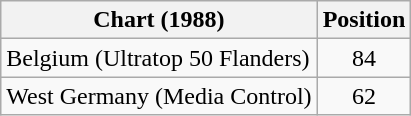<table class="wikitable sortable">
<tr>
<th>Chart (1988)</th>
<th>Position</th>
</tr>
<tr>
<td>Belgium (Ultratop 50 Flanders)</td>
<td align="center">84</td>
</tr>
<tr>
<td>West Germany (Media Control)</td>
<td align="center">62</td>
</tr>
</table>
